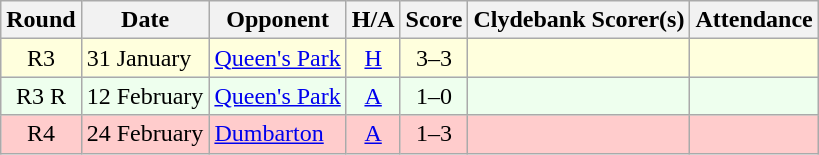<table class="wikitable" style="text-align:center">
<tr>
<th>Round</th>
<th>Date</th>
<th>Opponent</th>
<th>H/A</th>
<th>Score</th>
<th>Clydebank Scorer(s)</th>
<th>Attendance</th>
</tr>
<tr bgcolor=#FFFFDD>
<td>R3</td>
<td align=left>31 January</td>
<td align=left><a href='#'>Queen's Park</a></td>
<td><a href='#'>H</a></td>
<td>3–3</td>
<td align=left></td>
<td></td>
</tr>
<tr bgcolor=#EEFFEE>
<td>R3 R</td>
<td align=left>12 February</td>
<td align=left><a href='#'>Queen's Park</a></td>
<td><a href='#'>A</a></td>
<td>1–0</td>
<td align=left></td>
<td></td>
</tr>
<tr bgcolor=#FFCCCC>
<td>R4</td>
<td align=left>24 February</td>
<td align=left><a href='#'>Dumbarton</a></td>
<td><a href='#'>A</a></td>
<td>1–3</td>
<td align=left></td>
<td></td>
</tr>
</table>
